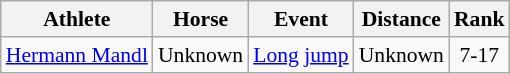<table class=wikitable style="font-size:90%">
<tr>
<th>Athlete</th>
<th>Horse</th>
<th>Event</th>
<th>Distance</th>
<th>Rank</th>
</tr>
<tr align=center>
<td align=left><a href='#'>Hermann Mandl</a></td>
<td align=left>Unknown</td>
<td align=left><a href='#'>Long jump</a></td>
<td>Unknown</td>
<td>7-17</td>
</tr>
</table>
